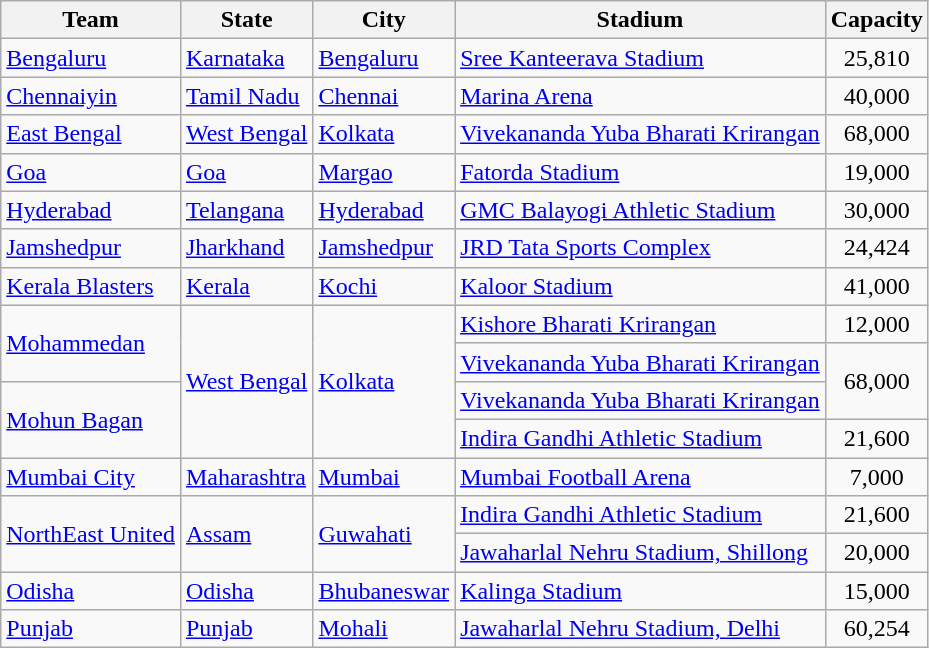<table class="wikitable sortable">
<tr>
<th>Team</th>
<th>State</th>
<th>City</th>
<th>Stadium</th>
<th>Capacity</th>
</tr>
<tr>
<td><a href='#'>Bengaluru</a></td>
<td><a href='#'>Karnataka</a></td>
<td><a href='#'>Bengaluru</a></td>
<td><a href='#'>Sree Kanteerava Stadium</a></td>
<td style="text-align:center">25,810</td>
</tr>
<tr>
<td><a href='#'>Chennaiyin</a></td>
<td><a href='#'>Tamil Nadu</a></td>
<td><a href='#'>Chennai</a></td>
<td><a href='#'>Marina Arena</a></td>
<td style="text-align:center">40,000</td>
</tr>
<tr>
<td><a href='#'>East Bengal</a></td>
<td><a href='#'>West Bengal</a></td>
<td><a href='#'>Kolkata</a></td>
<td><a href='#'>Vivekananda Yuba Bharati Krirangan</a></td>
<td style="text-align:center">68,000</td>
</tr>
<tr>
<td><a href='#'>Goa</a></td>
<td><a href='#'>Goa</a></td>
<td><a href='#'>Margao</a></td>
<td><a href='#'>Fatorda Stadium</a></td>
<td style="text-align:center">19,000</td>
</tr>
<tr>
<td><a href='#'>Hyderabad</a></td>
<td><a href='#'>Telangana</a></td>
<td><a href='#'>Hyderabad</a></td>
<td><a href='#'>GMC Balayogi Athletic Stadium</a></td>
<td style="text-align:center">30,000</td>
</tr>
<tr>
<td><a href='#'>Jamshedpur</a></td>
<td><a href='#'>Jharkhand</a></td>
<td><a href='#'>Jamshedpur</a></td>
<td><a href='#'>JRD Tata Sports Complex</a></td>
<td style="text-align:center">24,424</td>
</tr>
<tr>
<td><a href='#'>Kerala Blasters</a></td>
<td><a href='#'>Kerala</a></td>
<td><a href='#'>Kochi</a></td>
<td><a href='#'>Kaloor Stadium</a></td>
<td style="text-align:center">41,000</td>
</tr>
<tr>
<td rowspan="2"><a href='#'>Mohammedan</a></td>
<td rowspan="4"><a href='#'>West Bengal</a></td>
<td rowspan="4"><a href='#'>Kolkata</a></td>
<td><a href='#'>Kishore Bharati Krirangan</a></td>
<td style="text-align:center">12,000</td>
</tr>
<tr>
<td><a href='#'>Vivekananda Yuba Bharati Krirangan</a></td>
<td rowspan="2" style="text-align:center">68,000</td>
</tr>
<tr>
<td rowspan="2"><a href='#'>Mohun Bagan</a></td>
<td><a href='#'>Vivekananda Yuba Bharati Krirangan</a></td>
</tr>
<tr>
<td><a href='#'>Indira Gandhi Athletic Stadium</a></td>
<td style="text-align:center">21,600</td>
</tr>
<tr>
<td><a href='#'>Mumbai City</a></td>
<td><a href='#'>Maharashtra</a></td>
<td><a href='#'>Mumbai</a></td>
<td><a href='#'>Mumbai Football Arena</a></td>
<td style="text-align:center">7,000</td>
</tr>
<tr>
<td rowspan="2"><a href='#'>NorthEast United</a></td>
<td rowspan="2"><a href='#'>Assam</a></td>
<td rowspan="2"><a href='#'>Guwahati</a></td>
<td><a href='#'>Indira Gandhi Athletic Stadium</a></td>
<td style="text-align:center">21,600</td>
</tr>
<tr>
<td><a href='#'>Jawaharlal Nehru Stadium, Shillong</a></td>
<td style="text-align:center">20,000</td>
</tr>
<tr>
<td><a href='#'>Odisha</a></td>
<td><a href='#'>Odisha</a></td>
<td><a href='#'>Bhubaneswar</a></td>
<td><a href='#'>Kalinga Stadium</a></td>
<td style="text-align:center">15,000</td>
</tr>
<tr>
<td><a href='#'>Punjab</a></td>
<td><a href='#'>Punjab</a></td>
<td><a href='#'>Mohali</a></td>
<td><a href='#'>Jawaharlal Nehru Stadium, Delhi</a></td>
<td style="text-align:center">60,254</td>
</tr>
</table>
